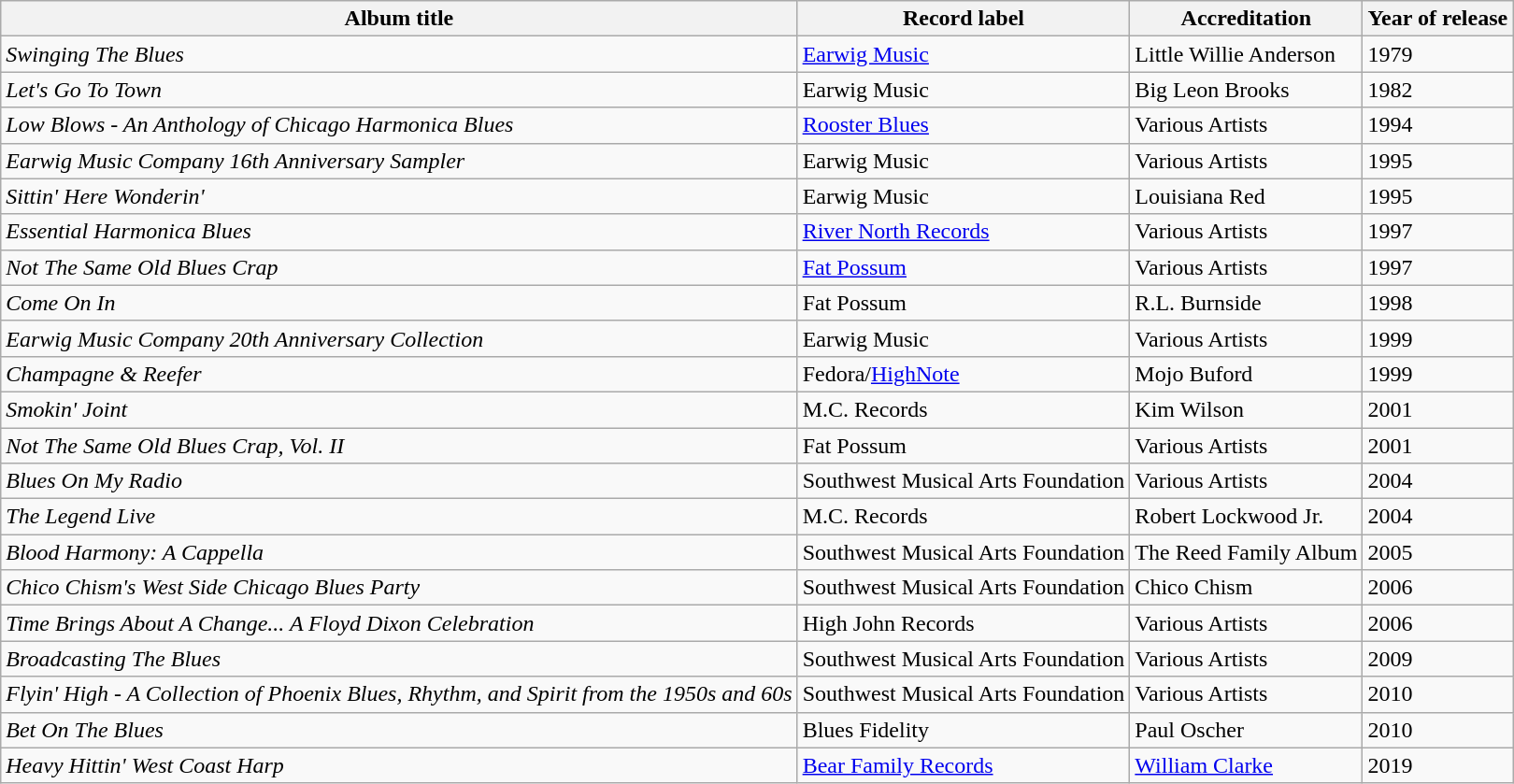<table class="wikitable sortable">
<tr>
<th>Album title</th>
<th>Record label</th>
<th>Accreditation</th>
<th>Year of release</th>
</tr>
<tr>
<td><em>Swinging The Blues</em></td>
<td><a href='#'>Earwig Music</a></td>
<td>Little Willie Anderson</td>
<td>1979</td>
</tr>
<tr>
<td><em>Let's Go To Town</em></td>
<td>Earwig Music</td>
<td>Big Leon Brooks</td>
<td>1982</td>
</tr>
<tr>
<td><em>Low Blows - An Anthology of Chicago Harmonica Blues</em></td>
<td><a href='#'>Rooster Blues</a></td>
<td>Various Artists</td>
<td>1994</td>
</tr>
<tr>
<td><em>Earwig Music Company 16th Anniversary Sampler</em></td>
<td>Earwig Music</td>
<td>Various Artists</td>
<td>1995</td>
</tr>
<tr>
<td><em>Sittin' Here Wonderin' </em></td>
<td>Earwig Music</td>
<td>Louisiana Red</td>
<td>1995</td>
</tr>
<tr>
<td><em>Essential Harmonica Blues</em></td>
<td><a href='#'>River North Records</a></td>
<td>Various Artists</td>
<td>1997</td>
</tr>
<tr>
<td><em>Not The Same Old Blues Crap</em></td>
<td><a href='#'>Fat Possum</a></td>
<td>Various Artists</td>
<td>1997</td>
</tr>
<tr>
<td><em>Come On In</em></td>
<td>Fat Possum</td>
<td>R.L. Burnside</td>
<td>1998</td>
</tr>
<tr>
<td><em>Earwig Music Company 20th Anniversary Collection</em></td>
<td>Earwig Music</td>
<td>Various Artists</td>
<td>1999</td>
</tr>
<tr>
<td><em>Champagne & Reefer</em></td>
<td>Fedora/<a href='#'>HighNote</a></td>
<td>Mojo Buford</td>
<td>1999</td>
</tr>
<tr>
<td><em>Smokin' Joint</em></td>
<td>M.C. Records</td>
<td>Kim Wilson</td>
<td>2001</td>
</tr>
<tr>
<td><em>Not The Same Old Blues Crap, Vol. II</em></td>
<td>Fat Possum</td>
<td>Various Artists</td>
<td>2001</td>
</tr>
<tr>
<td><em>Blues On My Radio</em></td>
<td>Southwest Musical Arts Foundation</td>
<td>Various Artists</td>
<td>2004</td>
</tr>
<tr>
<td><em>The Legend Live</em></td>
<td>M.C. Records</td>
<td>Robert Lockwood Jr.</td>
<td>2004</td>
</tr>
<tr>
<td><em>Blood Harmony: A Cappella</em></td>
<td>Southwest Musical Arts Foundation</td>
<td>The Reed Family Album</td>
<td>2005</td>
</tr>
<tr>
<td><em>Chico Chism's West Side Chicago Blues Party</em></td>
<td>Southwest Musical Arts Foundation</td>
<td>Chico Chism</td>
<td>2006</td>
</tr>
<tr>
<td><em>Time Brings About A Change... A Floyd Dixon Celebration</em></td>
<td>High John Records</td>
<td>Various Artists</td>
<td>2006</td>
</tr>
<tr>
<td><em>Broadcasting The Blues</em></td>
<td>Southwest Musical Arts Foundation</td>
<td>Various Artists</td>
<td>2009</td>
</tr>
<tr>
<td><em>Flyin' High - A Collection of Phoenix Blues, Rhythm, and Spirit from the 1950s and 60s</em></td>
<td>Southwest Musical Arts Foundation</td>
<td>Various Artists</td>
<td>2010</td>
</tr>
<tr>
<td><em>Bet On The Blues</em></td>
<td>Blues Fidelity</td>
<td>Paul Oscher</td>
<td>2010</td>
</tr>
<tr>
<td><em>Heavy Hittin' West Coast Harp</em></td>
<td><a href='#'>Bear Family Records</a></td>
<td><a href='#'>William Clarke</a></td>
<td>2019</td>
</tr>
</table>
